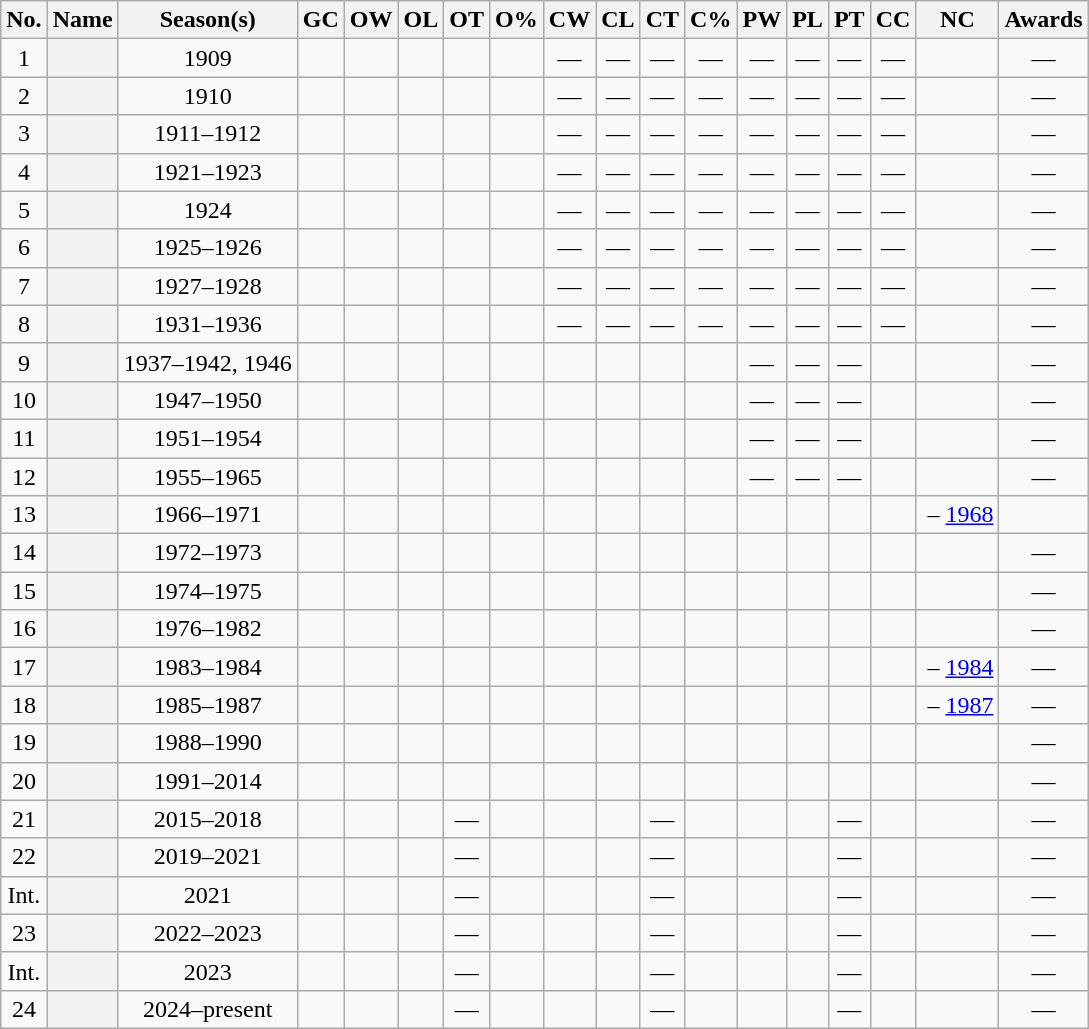<table class="wikitable sortable" style="text-align:center">
<tr>
<th scope="col" class="unsortable">No.</th>
<th scope="col">Name<br></th>
<th scope="col">Season(s)<br></th>
<th scope="col">GC</th>
<th scope="col">OW</th>
<th scope="col">OL</th>
<th scope="col">OT</th>
<th scope="col">O%</th>
<th scope="col">CW</th>
<th scope="col">CL</th>
<th scope="col">CT</th>
<th scope="col">C%</th>
<th scope="col">PW</th>
<th scope="col">PL</th>
<th scope="col">PT</th>
<th scope="col">CC</th>
<th scope="col">NC</th>
<th scope="col" class="unsortable">Awards</th>
</tr>
<tr>
<td>1</td>
<th scope="row"></th>
<td>1909</td>
<td></td>
<td></td>
<td></td>
<td></td>
<td></td>
<td>—</td>
<td>—</td>
<td>—</td>
<td>—</td>
<td>—</td>
<td>—</td>
<td>—</td>
<td>—</td>
<td></td>
<td>—</td>
</tr>
<tr>
<td>2</td>
<th scope="row"></th>
<td>1910</td>
<td></td>
<td></td>
<td></td>
<td></td>
<td></td>
<td>—</td>
<td>—</td>
<td>—</td>
<td>—</td>
<td>—</td>
<td>—</td>
<td>—</td>
<td>—</td>
<td></td>
<td>—</td>
</tr>
<tr>
<td>3</td>
<th scope="row"></th>
<td>1911–1912</td>
<td></td>
<td></td>
<td></td>
<td></td>
<td></td>
<td>—</td>
<td>—</td>
<td>—</td>
<td>—</td>
<td>—</td>
<td>—</td>
<td>—</td>
<td>—</td>
<td></td>
<td>—</td>
</tr>
<tr>
<td>4</td>
<th scope="row"></th>
<td>1921–1923</td>
<td></td>
<td></td>
<td></td>
<td></td>
<td></td>
<td>—</td>
<td>—</td>
<td>—</td>
<td>—</td>
<td>—</td>
<td>—</td>
<td>—</td>
<td>—</td>
<td></td>
<td>—</td>
</tr>
<tr>
<td>5</td>
<th scope="row"></th>
<td>1924</td>
<td></td>
<td></td>
<td></td>
<td></td>
<td></td>
<td>—</td>
<td>—</td>
<td>—</td>
<td>—</td>
<td>—</td>
<td>—</td>
<td>—</td>
<td>—</td>
<td></td>
<td>—</td>
</tr>
<tr>
<td>6</td>
<th scope="row"></th>
<td>1925–1926</td>
<td></td>
<td></td>
<td></td>
<td></td>
<td></td>
<td>—</td>
<td>—</td>
<td>—</td>
<td>—</td>
<td>—</td>
<td>—</td>
<td>—</td>
<td>—</td>
<td></td>
<td>—</td>
</tr>
<tr>
<td>7</td>
<th scope="row"></th>
<td>1927–1928</td>
<td></td>
<td></td>
<td></td>
<td></td>
<td></td>
<td>—</td>
<td>—</td>
<td>—</td>
<td>—</td>
<td>—</td>
<td>—</td>
<td>—</td>
<td>—</td>
<td></td>
<td>—</td>
</tr>
<tr>
<td>8</td>
<th scope="row"></th>
<td>1931–1936</td>
<td></td>
<td></td>
<td></td>
<td></td>
<td></td>
<td>—</td>
<td>—</td>
<td>—</td>
<td>—</td>
<td>—</td>
<td>—</td>
<td>—</td>
<td>—</td>
<td></td>
<td>—</td>
</tr>
<tr>
<td>9</td>
<th scope="row"></th>
<td>1937–1942, 1946</td>
<td></td>
<td></td>
<td></td>
<td></td>
<td></td>
<td></td>
<td></td>
<td></td>
<td></td>
<td>—</td>
<td>—</td>
<td>—</td>
<td></td>
<td></td>
<td>—</td>
</tr>
<tr>
<td>10</td>
<th scope="row"></th>
<td>1947–1950</td>
<td></td>
<td></td>
<td></td>
<td></td>
<td></td>
<td></td>
<td></td>
<td></td>
<td></td>
<td>—</td>
<td>—</td>
<td>—</td>
<td></td>
<td></td>
<td>—</td>
</tr>
<tr>
<td>11</td>
<th scope="row"></th>
<td>1951–1954</td>
<td></td>
<td></td>
<td></td>
<td></td>
<td></td>
<td></td>
<td></td>
<td></td>
<td></td>
<td>—</td>
<td>—</td>
<td>—</td>
<td></td>
<td></td>
<td>—</td>
</tr>
<tr>
<td>12</td>
<th scope="row"></th>
<td>1955–1965</td>
<td></td>
<td></td>
<td></td>
<td></td>
<td></td>
<td></td>
<td></td>
<td></td>
<td></td>
<td>—</td>
<td>—</td>
<td>—</td>
<td></td>
<td></td>
<td>—</td>
</tr>
<tr>
<td>13</td>
<th scope="row"></th>
<td>1966–1971</td>
<td></td>
<td></td>
<td></td>
<td></td>
<td></td>
<td></td>
<td></td>
<td></td>
<td></td>
<td></td>
<td></td>
<td></td>
<td></td>
<td> – <a href='#'>1968</a></td>
<td></td>
</tr>
<tr>
<td>14</td>
<th scope="row"></th>
<td>1972–1973</td>
<td></td>
<td></td>
<td></td>
<td></td>
<td></td>
<td></td>
<td></td>
<td></td>
<td></td>
<td></td>
<td></td>
<td></td>
<td></td>
<td></td>
<td>—</td>
</tr>
<tr>
<td>15</td>
<th scope="row"></th>
<td>1974–1975</td>
<td></td>
<td></td>
<td></td>
<td></td>
<td></td>
<td></td>
<td></td>
<td></td>
<td></td>
<td></td>
<td></td>
<td></td>
<td></td>
<td></td>
<td>—</td>
</tr>
<tr>
<td>16</td>
<th scope="row"></th>
<td>1976–1982</td>
<td></td>
<td></td>
<td></td>
<td></td>
<td></td>
<td></td>
<td></td>
<td></td>
<td></td>
<td></td>
<td></td>
<td></td>
<td></td>
<td></td>
<td>—</td>
</tr>
<tr>
<td>17</td>
<th scope="row"></th>
<td>1983–1984</td>
<td></td>
<td></td>
<td></td>
<td></td>
<td></td>
<td></td>
<td></td>
<td></td>
<td></td>
<td></td>
<td></td>
<td></td>
<td></td>
<td> – <a href='#'>1984</a></td>
<td>—</td>
</tr>
<tr>
<td>18</td>
<th scope="row"></th>
<td>1985–1987</td>
<td></td>
<td></td>
<td></td>
<td></td>
<td></td>
<td></td>
<td></td>
<td></td>
<td></td>
<td></td>
<td></td>
<td></td>
<td></td>
<td> – <a href='#'>1987</a></td>
<td>—</td>
</tr>
<tr>
<td>19</td>
<th scope="row"></th>
<td>1988–1990</td>
<td></td>
<td></td>
<td></td>
<td></td>
<td></td>
<td></td>
<td></td>
<td></td>
<td></td>
<td></td>
<td></td>
<td></td>
<td></td>
<td></td>
<td>—</td>
</tr>
<tr>
<td>20</td>
<th scope="row"></th>
<td>1991–2014</td>
<td></td>
<td></td>
<td></td>
<td></td>
<td></td>
<td></td>
<td></td>
<td></td>
<td></td>
<td></td>
<td></td>
<td></td>
<td></td>
<td></td>
<td>—</td>
</tr>
<tr>
<td>21</td>
<th scope="row"></th>
<td>2015–2018</td>
<td></td>
<td></td>
<td></td>
<td>—</td>
<td></td>
<td></td>
<td></td>
<td>—</td>
<td></td>
<td></td>
<td></td>
<td>—</td>
<td></td>
<td></td>
<td>—</td>
</tr>
<tr>
<td>22</td>
<th scope="row"></th>
<td>2019–2021</td>
<td></td>
<td></td>
<td></td>
<td>—</td>
<td></td>
<td></td>
<td></td>
<td>—</td>
<td></td>
<td></td>
<td></td>
<td>—</td>
<td></td>
<td></td>
<td>—</td>
</tr>
<tr>
<td>Int.</td>
<th scope="row"></th>
<td>2021</td>
<td></td>
<td></td>
<td></td>
<td>—</td>
<td></td>
<td></td>
<td></td>
<td>—</td>
<td></td>
<td></td>
<td></td>
<td>—</td>
<td></td>
<td></td>
<td>—</td>
</tr>
<tr>
<td>23</td>
<th scope="row"></th>
<td>2022–2023</td>
<td></td>
<td></td>
<td></td>
<td>—</td>
<td></td>
<td></td>
<td></td>
<td>—</td>
<td></td>
<td></td>
<td></td>
<td>—</td>
<td></td>
<td></td>
<td>—</td>
</tr>
<tr>
<td>Int.</td>
<th scope="row"></th>
<td>2023</td>
<td></td>
<td></td>
<td></td>
<td>—</td>
<td></td>
<td></td>
<td></td>
<td>—</td>
<td></td>
<td></td>
<td></td>
<td>—</td>
<td></td>
<td></td>
<td>—</td>
</tr>
<tr>
<td>24</td>
<th scope="row"></th>
<td>2024–present</td>
<td></td>
<td></td>
<td></td>
<td>—</td>
<td></td>
<td></td>
<td></td>
<td>—</td>
<td></td>
<td></td>
<td></td>
<td>—</td>
<td></td>
<td></td>
<td>—</td>
</tr>
</table>
